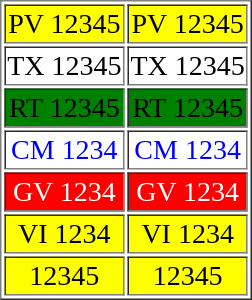<table border="1" style="margin:1em auto;">
<tr size="40"  style="text-align:center; color:black; font-size:14pt; background:yellow;">
<td>PV 12345</td>
<td>PV 12345</td>
</tr>
<tr style="text-align:center; color:black; font-size:14pt; background:white;">
<td>TX 12345</td>
<td>TX 12345</td>
</tr>
<tr style="text-align:center; color:black; font-size:14pt; background:green;">
<td>RT 12345</td>
<td>RT 12345</td>
</tr>
<tr style="text-align:center; color:blue; font-size:14pt; background:white;">
<td>CM 1234</td>
<td>CM 1234</td>
</tr>
<tr style="text-align:center; color:white; font-size:14pt; background:red;">
<td>GV 1234</td>
<td>GV 1234</td>
</tr>
<tr style="text-align:center; color:black; font-size:14pt; background:yellow">
<td>VI 1234</td>
<td>VI 1234</td>
</tr>
<tr style="text-align:center; color:black; font-size:14pt; background:yellow">
<td>12345</td>
<td>12345</td>
</tr>
</table>
